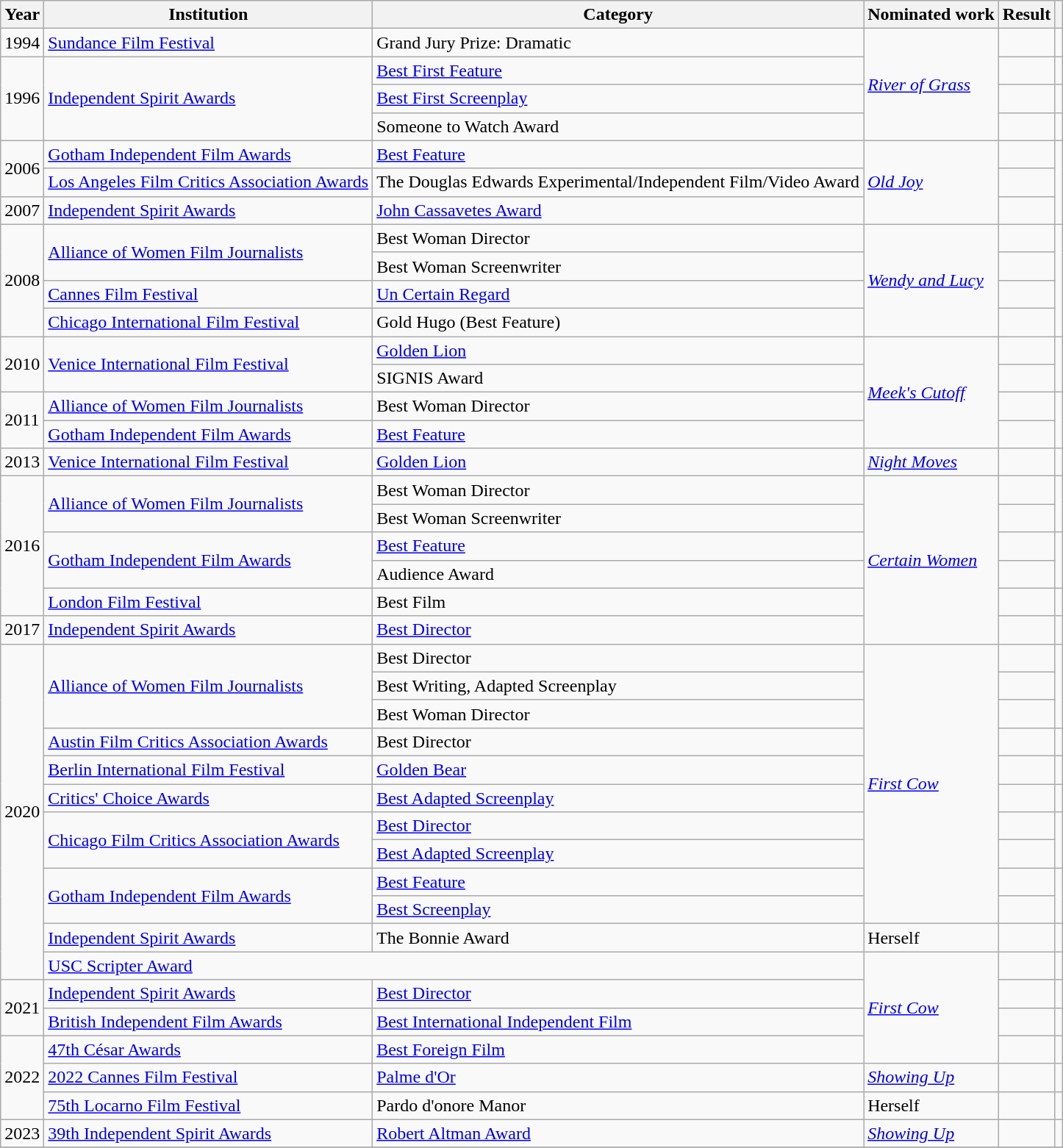<table class="wikitable plainrowheaders" style="margin-right: 0;">
<tr>
<th scope="col">Year</th>
<th scope="col">Institution</th>
<th scope="col">Category</th>
<th scope="col">Nominated work</th>
<th scope="col">Result</th>
<th scope="col"></th>
</tr>
<tr>
<td>1994</td>
<td><a href='#'>Sundance Film Festival</a></td>
<td>Grand Jury Prize: Dramatic</td>
<td rowspan="4"><em><a href='#'>River of Grass</a></em></td>
<td></td>
<td align=center></td>
</tr>
<tr>
<td rowspan="3">1996</td>
<td rowspan="3"><a href='#'>Independent Spirit Awards</a></td>
<td><a href='#'>Best First Feature</a></td>
<td></td>
<td align=center></td>
</tr>
<tr>
<td><a href='#'>Best First Screenplay</a></td>
<td></td>
<td></td>
</tr>
<tr>
<td>Someone to Watch Award</td>
<td></td>
<td></td>
</tr>
<tr>
<td rowspan="2">2006</td>
<td><a href='#'>Gotham Independent Film Awards</a></td>
<td><a href='#'>Best Feature</a></td>
<td rowspan="3"><em><a href='#'>Old Joy</a></em></td>
<td></td>
<td rowspan="3"></td>
</tr>
<tr>
<td><a href='#'>Los Angeles Film Critics Association Awards</a></td>
<td>The Douglas Edwards Experimental/Independent Film/Video Award</td>
<td></td>
</tr>
<tr>
<td>2007</td>
<td><a href='#'>Independent Spirit Awards</a></td>
<td><a href='#'>John Cassavetes Award</a></td>
<td></td>
</tr>
<tr>
<td rowspan="4">2008</td>
<td rowspan="2"><a href='#'>Alliance of Women Film Journalists</a></td>
<td>Best Woman Director</td>
<td rowspan="4"><em><a href='#'>Wendy and Lucy</a></em></td>
<td></td>
<td rowspan="4"></td>
</tr>
<tr>
<td>Best Woman Screenwriter</td>
<td></td>
</tr>
<tr>
<td><a href='#'>Cannes Film Festival</a></td>
<td><a href='#'>Un Certain Regard</a></td>
<td></td>
</tr>
<tr>
<td><a href='#'>Chicago International Film Festival</a></td>
<td>Gold Hugo (Best Feature)</td>
<td></td>
</tr>
<tr>
<td rowspan="2">2010</td>
<td rowspan="2"><a href='#'>Venice International Film Festival</a></td>
<td><a href='#'>Golden Lion</a></td>
<td rowspan="4"><em><a href='#'>Meek's Cutoff</a></em></td>
<td></td>
<td rowspan="2"></td>
</tr>
<tr>
<td>SIGNIS Award</td>
<td></td>
</tr>
<tr>
<td rowspan="2">2011</td>
<td><a href='#'>Alliance of Women Film Journalists</a></td>
<td>Best Woman Director</td>
<td></td>
<td rowspan="2"></td>
</tr>
<tr>
<td><a href='#'>Gotham Independent Film Awards</a></td>
<td><a href='#'>Best Feature</a></td>
<td></td>
</tr>
<tr>
<td>2013</td>
<td><a href='#'>Venice International Film Festival</a></td>
<td><a href='#'>Golden Lion</a></td>
<td><em><a href='#'>Night Moves</a></em></td>
<td></td>
<td></td>
</tr>
<tr>
<td rowspan="5">2016</td>
<td rowspan="2"><a href='#'>Alliance of Women Film Journalists</a></td>
<td>Best Woman Director</td>
<td rowspan="6"><em><a href='#'>Certain Women</a></em></td>
<td></td>
<td rowspan="2"></td>
</tr>
<tr>
<td>Best Woman Screenwriter</td>
<td></td>
</tr>
<tr>
<td rowspan="2"><a href='#'>Gotham Independent Film Awards</a></td>
<td><a href='#'>Best Feature</a></td>
<td></td>
<td rowspan="2"></td>
</tr>
<tr>
<td>Audience Award</td>
<td></td>
</tr>
<tr>
<td><a href='#'>London Film Festival</a></td>
<td>Best Film</td>
<td></td>
<td></td>
</tr>
<tr>
<td>2017</td>
<td><a href='#'>Independent Spirit Awards</a></td>
<td><a href='#'>Best Director</a></td>
<td></td>
<td></td>
</tr>
<tr>
<td rowspan="12">2020</td>
<td rowspan="3"><a href='#'>Alliance of Women Film Journalists</a></td>
<td>Best Director</td>
<td rowspan="10"><em><a href='#'>First Cow</a></em></td>
<td></td>
<td rowspan="3"></td>
</tr>
<tr>
<td>Best Writing, Adapted Screenplay</td>
<td></td>
</tr>
<tr>
<td>Best Woman Director</td>
<td></td>
</tr>
<tr>
<td><a href='#'>Austin Film Critics Association Awards</a></td>
<td>Best Director</td>
<td></td>
<td></td>
</tr>
<tr>
<td><a href='#'>Berlin International Film Festival</a></td>
<td><a href='#'>Golden Bear</a></td>
<td></td>
<td></td>
</tr>
<tr>
<td><a href='#'>Critics' Choice Awards</a></td>
<td><a href='#'>Best Adapted Screenplay</a></td>
<td></td>
<td></td>
</tr>
<tr>
<td rowspan="2"><a href='#'>Chicago Film Critics Association Awards</a></td>
<td><a href='#'>Best Director</a></td>
<td></td>
<td rowspan="2"></td>
</tr>
<tr>
<td><a href='#'>Best Adapted Screenplay</a></td>
<td></td>
</tr>
<tr>
<td rowspan="2"><a href='#'>Gotham Independent Film Awards</a></td>
<td><a href='#'>Best Feature</a></td>
<td></td>
<td rowspan="2"></td>
</tr>
<tr>
<td><a href='#'>Best Screenplay</a></td>
<td></td>
</tr>
<tr>
<td><a href='#'>Independent Spirit Awards</a></td>
<td>The Bonnie Award</td>
<td>Herself</td>
<td></td>
<td></td>
</tr>
<tr>
<td colspan="2"><a href='#'>USC Scripter Award</a></td>
<td rowspan="4"><em><a href='#'>First Cow</a></em></td>
<td></td>
<td></td>
</tr>
<tr>
<td rowspan="2">2021</td>
<td><a href='#'>Independent Spirit Awards</a></td>
<td><a href='#'>Best Director</a></td>
<td></td>
<td></td>
</tr>
<tr>
<td><a href='#'>British Independent Film Awards</a></td>
<td><a href='#'>Best International Independent Film</a></td>
<td></td>
<td></td>
</tr>
<tr>
<td rowspan="3">2022</td>
<td><a href='#'>47th César Awards</a></td>
<td><a href='#'>Best Foreign Film</a></td>
<td></td>
<td></td>
</tr>
<tr>
<td><a href='#'>2022 Cannes Film Festival</a></td>
<td><a href='#'>Palme d'Or</a></td>
<td><a href='#'><em>Showing Up</em></a></td>
<td></td>
<td></td>
</tr>
<tr>
<td><a href='#'>75th Locarno Film Festival</a></td>
<td>Pardo d'onore Manor</td>
<td>Herself</td>
<td></td>
<td></td>
</tr>
<tr>
<td>2023</td>
<td><a href='#'>39th Independent Spirit Awards</a></td>
<td><a href='#'>Robert Altman Award</a></td>
<td><a href='#'><em>Showing Up</em></a></td>
<td></td>
<td></td>
</tr>
<tr>
</tr>
</table>
